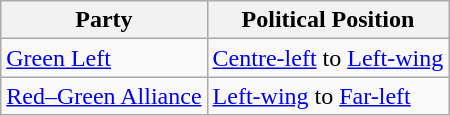<table class="wikitable mw-collapsible mw-collapsed">
<tr>
<th>Party</th>
<th>Political Position</th>
</tr>
<tr>
<td><a href='#'>Green Left</a></td>
<td><a href='#'>Centre-left</a> to <a href='#'>Left-wing</a></td>
</tr>
<tr>
<td><a href='#'>Red–Green Alliance</a></td>
<td><a href='#'>Left-wing</a> to <a href='#'>Far-left</a></td>
</tr>
</table>
